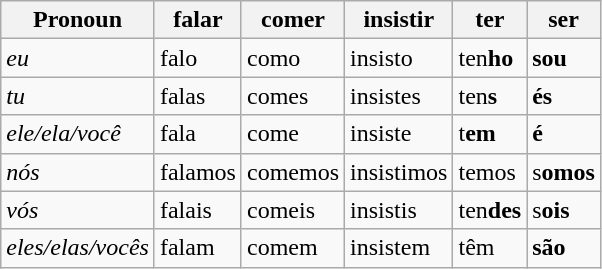<table class=wikitable>
<tr>
<th>Pronoun</th>
<th>falar</th>
<th>comer</th>
<th>insistir</th>
<th>ter</th>
<th>ser</th>
</tr>
<tr ->
<td><em>eu</em></td>
<td>falo</td>
<td>como</td>
<td>insisto</td>
<td>ten<strong>ho</strong></td>
<td><strong>sou</strong></td>
</tr>
<tr ->
<td><em>tu</em></td>
<td>falas</td>
<td>comes</td>
<td>insistes</td>
<td>ten<strong>s</strong></td>
<td><strong>és</strong></td>
</tr>
<tr ->
<td><em>ele/ela/você</em></td>
<td>fala</td>
<td>come</td>
<td>insiste</td>
<td>t<strong>em</strong></td>
<td><strong>é</strong></td>
</tr>
<tr ->
<td><em>nós</em></td>
<td>falamos</td>
<td>comemos</td>
<td>insistimos</td>
<td>temos</td>
<td>s<strong>omos</strong></td>
</tr>
<tr ->
<td><em>vós</em></td>
<td>falais</td>
<td>comeis</td>
<td>insistis</td>
<td>ten<strong>des</strong></td>
<td>s<strong>ois</strong></td>
</tr>
<tr ->
<td><em>eles/elas/vocês</em></td>
<td>falam</td>
<td>comem</td>
<td>insistem</td>
<td>têm</td>
<td><strong>são</strong></td>
</tr>
</table>
